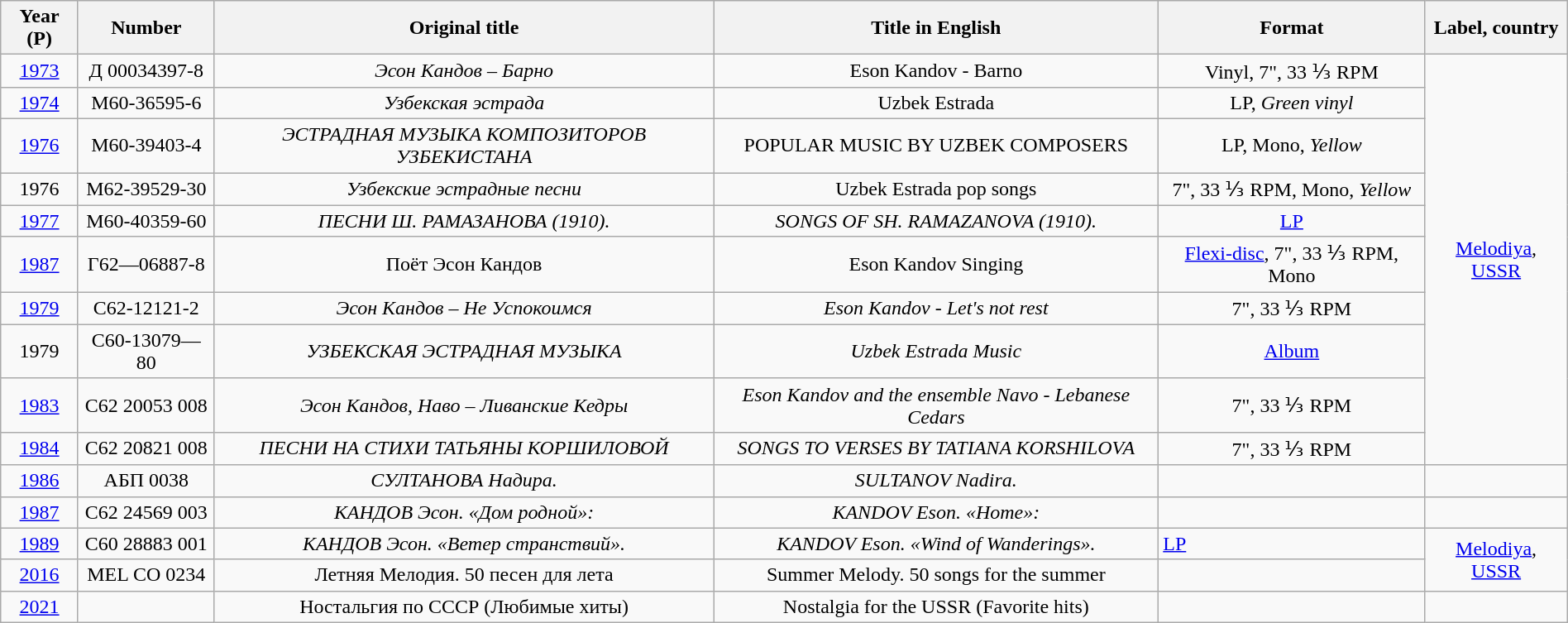<table class="wikitable" style="margin:auto;">
<tr>
<th>Year (P)</th>
<th>Number</th>
<th>Original title</th>
<th>Title in English</th>
<th>Format</th>
<th>Label, country</th>
</tr>
<tr style="text-align:center;">
<td><a href='#'>1973</a></td>
<td style="text-align:center;">Д 00034397-8</td>
<td><em>Эсон Кандов – Барно</em></td>
<td>Eson Kandov - Barno</td>
<td>Vinyl, 7", 33 ⅓ RPM</td>
<td rowspan="10"><a href='#'>Melodiya</a>, <a href='#'>USSR</a></td>
</tr>
<tr>
<td style="text-align:center;"><a href='#'>1974</a></td>
<td style="text-align:center;">М60-36595-6</td>
<td style="text-align:center;"><em>Узбекская эстрада</em></td>
<td style="text-align:center;">Uzbek Estrada</td>
<td style="text-align:center;">LP, <em>Green vinyl</em></td>
</tr>
<tr style="text-align:center;">
<td><a href='#'>1976</a></td>
<td>М60-39403-4</td>
<td><em>ЭСТРАДНАЯ МУЗЫКА КОМПОЗИТОРОВ УЗБЕКИСТАНА</em></td>
<td>POPULAR MUSIC BY UZBEK COMPOSERS</td>
<td>LP, Mono, <em>Yellow</em></td>
</tr>
<tr style="text-align:center;">
<td>1976</td>
<td>М62-39529-30</td>
<td><em>Узбекские эстрадные песни</em></td>
<td>Uzbek Estrada pop songs</td>
<td>7", 33 ⅓ RPM, Mono, <em>Yellow</em></td>
</tr>
<tr style="text-align:center;">
<td><a href='#'>1977</a></td>
<td>М60-40359-60</td>
<td><em>ПЕСНИ Ш. РАМАЗАНОВА (1910).</em></td>
<td><em>SONGS OF SH. RAMAZANOVA (1910).</em></td>
<td><a href='#'>LP</a></td>
</tr>
<tr style="text-align:center;">
<td><a href='#'>1987</a></td>
<td>Г62—06887-8</td>
<td>Поёт Эсон Кандов</td>
<td>Eson Kandov Singing</td>
<td><a href='#'>Flexi-disc</a>, 7", 33 ⅓ RPM, Mono</td>
</tr>
<tr style="text-align:center;">
<td><a href='#'>1979</a></td>
<td>С62-12121-2</td>
<td><em>Эсон Кандов – Не Успокоимся</em></td>
<td><em>Eson Kandov - Let's not rest</em></td>
<td>7", 33 ⅓ RPM</td>
</tr>
<tr style="text-align:center;">
<td>1979</td>
<td>С60-13079—80</td>
<td><em>УЗБЕКСКАЯ ЭСТРАДНАЯ МУЗЫКА</em></td>
<td><em>Uzbek Estrada Music</em></td>
<td><a href='#'>Album</a></td>
</tr>
<tr style="text-align:center;">
<td><a href='#'>1983</a></td>
<td>С62 20053 008</td>
<td><em>Эсон Кандов, Наво – Ливанские Кедры</em></td>
<td><em>Eson Kandov and the ensemble Navo - Lebanese Cedars</em></td>
<td>7", 33 ⅓ RPM</td>
</tr>
<tr style="text-align:center;">
<td><a href='#'>1984</a></td>
<td>С62 20821 008</td>
<td><em>ПЕСНИ НА СТИХИ ТАТЬЯНЫ КОРШИЛОВОЙ</em></td>
<td><em>SONGS TO VERSES BY TATIANA KORSHILOVA</em></td>
<td>7", 33 ⅓ RPM</td>
</tr>
<tr style="text-align:center;">
<td><a href='#'>1986</a></td>
<td>АБП 0038</td>
<td><em>СУЛТАНОВА Надира.</em></td>
<td><em>SULTANOV Nadira.</em></td>
<td></td>
<td></td>
</tr>
<tr>
<td style="text-align:center;"><a href='#'>1987</a></td>
<td style="text-align:center;">С62 24569 003</td>
<td style="text-align:center;"><em>КАНДОВ Эсон. «Дом родной»:</em></td>
<td style="text-align:center;"><em>KANDOV Eson. «Home»:</em></td>
<td></td>
<td style="text-align:center;"></td>
</tr>
<tr>
<td style="text-align:center;"><a href='#'>1989</a></td>
<td style="text-align:center;">С60 28883 001</td>
<td style="text-align:center;"><em>КАНДОВ Эсон. «Ветер странствий».</em></td>
<td style="text-align:center;"><em>KANDOV Eson. «Wind of Wanderings».</em></td>
<td><a href='#'>LP</a></td>
<td rowspan="2" style="text-align:center;"><a href='#'>Melodiya</a>, <a href='#'>USSR</a></td>
</tr>
<tr style="text-align:center;">
<td><a href='#'>2016</a></td>
<td>MEL CO 0234</td>
<td>Летняя Мелодия. 50 песен для лета</td>
<td>Summer Melody. 50 songs for the summer</td>
<td></td>
</tr>
<tr style="text-align:center;">
<td><a href='#'>2021</a></td>
<td></td>
<td>Ностальгия по СССР (Любимые хиты)</td>
<td>Nostalgia for the USSR (Favorite hits)</td>
<td></td>
<td></td>
</tr>
</table>
